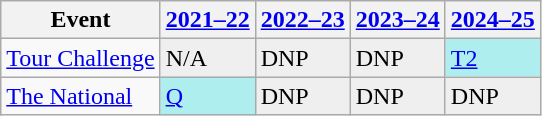<table class="wikitable" border="1">
<tr>
<th>Event</th>
<th><a href='#'>2021–22</a></th>
<th><a href='#'>2022–23</a></th>
<th><a href='#'>2023–24</a></th>
<th><a href='#'>2024–25</a></th>
</tr>
<tr>
<td><a href='#'>Tour Challenge</a></td>
<td style="background:#EFEFEF;">N/A</td>
<td style="background:#EFEFEF;">DNP</td>
<td style="background:#EFEFEF;">DNP</td>
<td style="background:#afeeee;"><a href='#'>T2</a></td>
</tr>
<tr>
<td><a href='#'>The National</a></td>
<td style="background:#afeeee;"><a href='#'>Q</a></td>
<td style="background:#EFEFEF;">DNP</td>
<td style="background:#EFEFEF;">DNP</td>
<td style="background:#EFEFEF;">DNP</td>
</tr>
</table>
